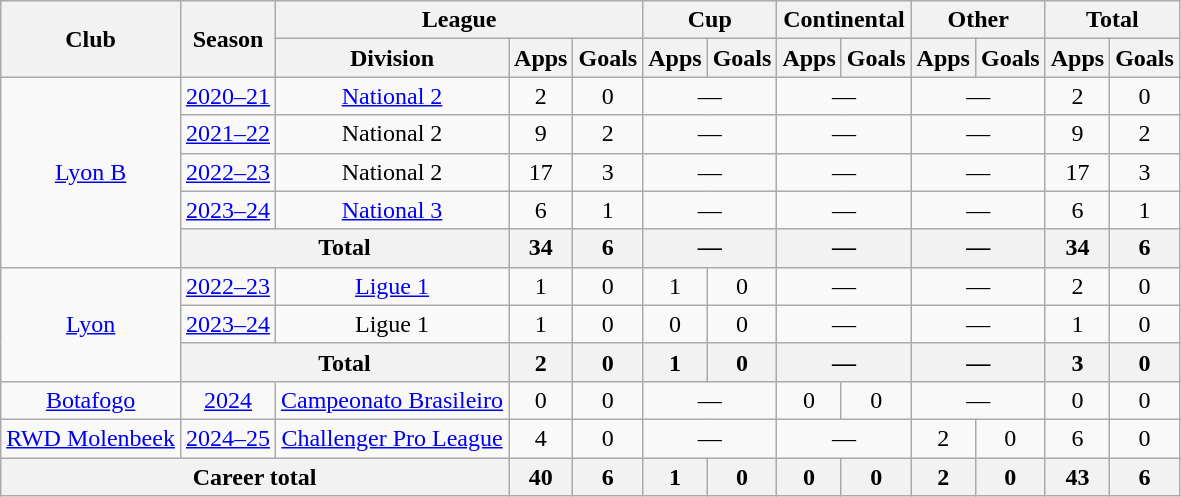<table class="wikitable" style="text-align:center">
<tr>
<th rowspan="2">Club</th>
<th rowspan="2">Season</th>
<th colspan="3">League</th>
<th colspan="2">Cup</th>
<th colspan="2">Continental</th>
<th colspan="2">Other</th>
<th colspan="2">Total</th>
</tr>
<tr>
<th>Division</th>
<th>Apps</th>
<th>Goals</th>
<th>Apps</th>
<th>Goals</th>
<th>Apps</th>
<th>Goals</th>
<th>Apps</th>
<th>Goals</th>
<th>Apps</th>
<th>Goals</th>
</tr>
<tr>
<td rowspan="5"><a href='#'>Lyon B</a></td>
<td><a href='#'>2020–21</a></td>
<td><a href='#'>National 2</a></td>
<td>2</td>
<td>0</td>
<td colspan="2">—</td>
<td colspan="2">—</td>
<td colspan="2">—</td>
<td>2</td>
<td>0</td>
</tr>
<tr>
<td><a href='#'>2021–22</a></td>
<td>National 2</td>
<td>9</td>
<td>2</td>
<td colspan="2">—</td>
<td colspan="2">—</td>
<td colspan="2">—</td>
<td>9</td>
<td>2</td>
</tr>
<tr>
<td><a href='#'>2022–23</a></td>
<td>National 2</td>
<td>17</td>
<td>3</td>
<td colspan="2">—</td>
<td colspan="2">—</td>
<td colspan="2">—</td>
<td>17</td>
<td>3</td>
</tr>
<tr>
<td><a href='#'>2023–24</a></td>
<td><a href='#'>National 3</a></td>
<td>6</td>
<td>1</td>
<td colspan="2">—</td>
<td colspan="2">—</td>
<td colspan="2">—</td>
<td>6</td>
<td>1</td>
</tr>
<tr>
<th colspan="2">Total</th>
<th>34</th>
<th>6</th>
<th colspan="2">—</th>
<th colspan="2">—</th>
<th colspan="2">—</th>
<th>34</th>
<th>6</th>
</tr>
<tr>
<td rowspan="3"><a href='#'>Lyon</a></td>
<td><a href='#'>2022–23</a></td>
<td><a href='#'>Ligue 1</a></td>
<td>1</td>
<td>0</td>
<td>1</td>
<td>0</td>
<td colspan="2">—</td>
<td colspan="2">—</td>
<td>2</td>
<td>0</td>
</tr>
<tr>
<td><a href='#'>2023–24</a></td>
<td>Ligue 1</td>
<td>1</td>
<td>0</td>
<td>0</td>
<td>0</td>
<td colspan="2">—</td>
<td colspan="2">—</td>
<td>1</td>
<td>0</td>
</tr>
<tr>
<th colspan="2">Total</th>
<th>2</th>
<th>0</th>
<th>1</th>
<th>0</th>
<th colspan="2">—</th>
<th colspan="2">—</th>
<th>3</th>
<th>0</th>
</tr>
<tr>
<td><a href='#'>Botafogo</a></td>
<td><a href='#'>2024</a></td>
<td><a href='#'>Campeonato Brasileiro</a></td>
<td>0</td>
<td>0</td>
<td colspan="2">—</td>
<td>0</td>
<td>0</td>
<td colspan="2">—</td>
<td>0</td>
<td>0</td>
</tr>
<tr>
<td><a href='#'>RWD Molenbeek</a></td>
<td><a href='#'>2024–25</a></td>
<td><a href='#'>Challenger Pro League</a></td>
<td>4</td>
<td>0</td>
<td colspan="2">—</td>
<td colspan="2">—</td>
<td>2</td>
<td>0</td>
<td>6</td>
<td>0</td>
</tr>
<tr>
<th colspan="3">Career total</th>
<th>40</th>
<th>6</th>
<th>1</th>
<th>0</th>
<th>0</th>
<th>0</th>
<th>2</th>
<th>0</th>
<th>43</th>
<th>6</th>
</tr>
</table>
